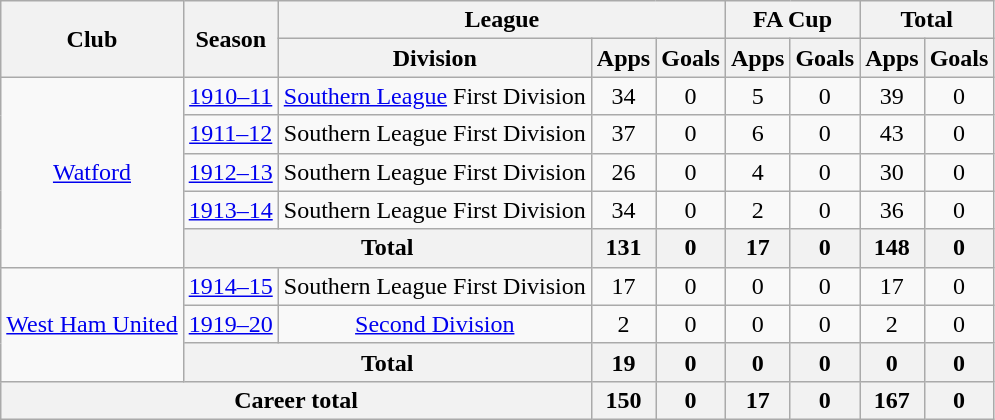<table class="wikitable" style="text-align: center;">
<tr>
<th rowspan="2">Club</th>
<th rowspan="2">Season</th>
<th colspan="3">League</th>
<th colspan="2">FA Cup</th>
<th colspan="2">Total</th>
</tr>
<tr>
<th>Division</th>
<th>Apps</th>
<th>Goals</th>
<th>Apps</th>
<th>Goals</th>
<th>Apps</th>
<th>Goals</th>
</tr>
<tr>
<td rowspan="5"><a href='#'>Watford</a></td>
<td><a href='#'>1910–11</a></td>
<td><a href='#'>Southern League</a> First Division</td>
<td>34</td>
<td>0</td>
<td>5</td>
<td>0</td>
<td>39</td>
<td>0</td>
</tr>
<tr>
<td><a href='#'>1911–12</a></td>
<td>Southern League First Division</td>
<td>37</td>
<td>0</td>
<td>6</td>
<td>0</td>
<td>43</td>
<td>0</td>
</tr>
<tr>
<td><a href='#'>1912–13</a></td>
<td>Southern League First Division</td>
<td>26</td>
<td>0</td>
<td>4</td>
<td>0</td>
<td>30</td>
<td>0</td>
</tr>
<tr>
<td><a href='#'>1913–14</a></td>
<td>Southern League First Division</td>
<td>34</td>
<td>0</td>
<td>2</td>
<td>0</td>
<td>36</td>
<td>0</td>
</tr>
<tr>
<th colspan="2">Total</th>
<th>131</th>
<th>0</th>
<th>17</th>
<th>0</th>
<th>148</th>
<th>0</th>
</tr>
<tr>
<td rowspan="3"><a href='#'>West Ham United</a></td>
<td><a href='#'>1914–15</a></td>
<td>Southern League First Division</td>
<td>17</td>
<td>0</td>
<td>0</td>
<td>0</td>
<td>17</td>
<td>0</td>
</tr>
<tr>
<td><a href='#'>1919–20</a></td>
<td><a href='#'>Second Division</a></td>
<td>2</td>
<td>0</td>
<td>0</td>
<td>0</td>
<td>2</td>
<td>0</td>
</tr>
<tr>
<th colspan="2">Total</th>
<th>19</th>
<th>0</th>
<th>0</th>
<th>0</th>
<th>0</th>
<th>0</th>
</tr>
<tr>
<th colspan="3">Career total</th>
<th>150</th>
<th>0</th>
<th>17</th>
<th>0</th>
<th>167</th>
<th>0</th>
</tr>
</table>
